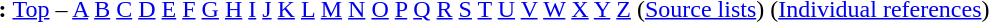<table id="toc" class="toc" summary="Contents">
<tr>
<th>:</th>
<td><a href='#'>Top</a> – <a href='#'>A</a> <a href='#'>B</a> <a href='#'>C</a> <a href='#'>D</a> <a href='#'>E</a> <a href='#'>F</a> <a href='#'>G</a> <a href='#'>H</a> <a href='#'>I</a> <a href='#'>J</a> <a href='#'>K</a> <a href='#'>L</a> <a href='#'>M</a> <a href='#'>N</a> <a href='#'>O</a> <a href='#'>P</a> <a href='#'>Q</a> <a href='#'>R</a> <a href='#'>S</a> <a href='#'>T</a> <a href='#'>U</a> <a href='#'>V</a> <a href='#'>W</a> <a href='#'>X</a> <a href='#'>Y</a> <a href='#'>Z</a> (<a href='#'>Source lists</a>) (<a href='#'>Individual references</a>) </td>
</tr>
</table>
